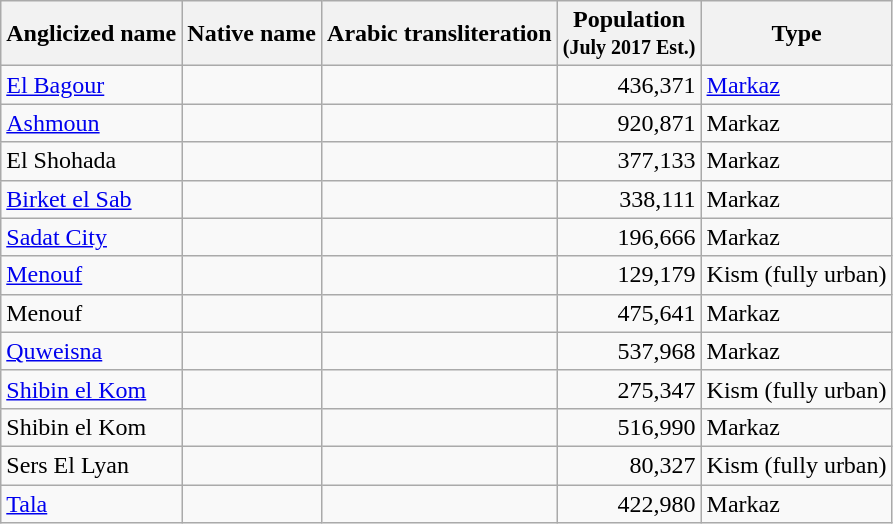<table class="sortable wikitable plainrowheaders">
<tr>
<th>Anglicized name</th>
<th>Native name</th>
<th>Arabic transliteration</th>
<th>Population<br><small>(July 2017 Est.)</small></th>
<th>Type</th>
</tr>
<tr>
<td><a href='#'>El Bagour</a></td>
<td style="text-align:right;"></td>
<td></td>
<td style="text-align:right;">436,371</td>
<td><a href='#'>Markaz</a></td>
</tr>
<tr>
<td><a href='#'>Ashmoun</a></td>
<td style="text-align:right;"></td>
<td></td>
<td style="text-align:right;">920,871</td>
<td>Markaz</td>
</tr>
<tr>
<td>El Shohada</td>
<td style="text-align:right;"></td>
<td></td>
<td style="text-align:right;">377,133</td>
<td>Markaz</td>
</tr>
<tr>
<td><a href='#'>Birket el Sab</a></td>
<td style="text-align:right;"></td>
<td></td>
<td style="text-align:right;">338,111</td>
<td>Markaz</td>
</tr>
<tr>
<td><a href='#'>Sadat City</a></td>
<td style="text-align:right;"></td>
<td></td>
<td style="text-align:right;">196,666</td>
<td>Markaz</td>
</tr>
<tr>
<td><a href='#'>Menouf</a></td>
<td style="text-align:right;"></td>
<td></td>
<td style="text-align:right;">129,179</td>
<td>Kism (fully urban)</td>
</tr>
<tr>
<td>Menouf</td>
<td style="text-align:right;"></td>
<td></td>
<td style="text-align:right;">475,641</td>
<td>Markaz</td>
</tr>
<tr>
<td><a href='#'>Quweisna</a></td>
<td style="text-align:right;"></td>
<td></td>
<td style="text-align:right;">537,968</td>
<td>Markaz</td>
</tr>
<tr>
<td><a href='#'>Shibin el Kom</a></td>
<td style="text-align:right;"></td>
<td></td>
<td style="text-align:right;">275,347</td>
<td>Kism (fully urban)</td>
</tr>
<tr>
<td>Shibin el Kom</td>
<td style="text-align:right;"></td>
<td></td>
<td style="text-align:right;">516,990</td>
<td>Markaz</td>
</tr>
<tr>
<td>Sers El Lyan</td>
<td style="text-align:right;"></td>
<td></td>
<td style="text-align:right;">80,327</td>
<td>Kism (fully urban)</td>
</tr>
<tr>
<td><a href='#'>Tala</a></td>
<td style="text-align:right;"></td>
<td></td>
<td style="text-align:right;">422,980</td>
<td>Markaz</td>
</tr>
</table>
